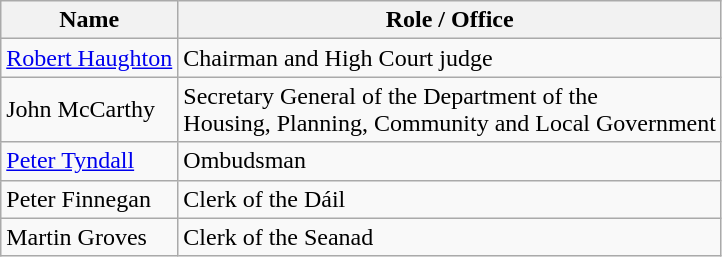<table class="wikitable">
<tr>
<th>Name</th>
<th>Role / Office</th>
</tr>
<tr>
<td><a href='#'>Robert Haughton</a></td>
<td>Chairman and High Court judge</td>
</tr>
<tr>
<td>John McCarthy</td>
<td>Secretary General of the Department of the<br>Housing, Planning, Community and Local Government</td>
</tr>
<tr>
<td><a href='#'>Peter Tyndall</a></td>
<td>Ombudsman</td>
</tr>
<tr>
<td>Peter Finnegan</td>
<td>Clerk of the Dáil</td>
</tr>
<tr>
<td>Martin Groves</td>
<td>Clerk of the Seanad</td>
</tr>
</table>
